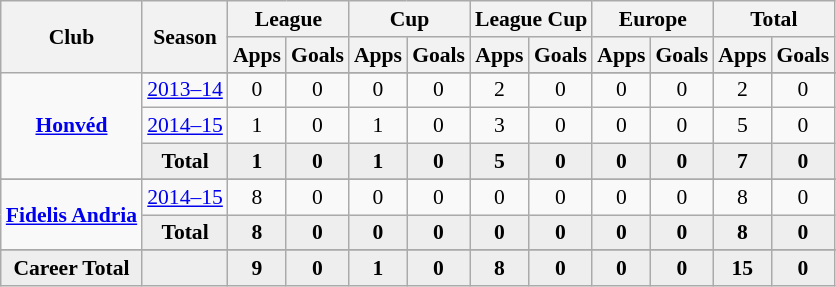<table class="wikitable" style="font-size:90%; text-align: center;">
<tr>
<th rowspan="2">Club</th>
<th rowspan="2">Season</th>
<th colspan="2">League</th>
<th colspan="2">Cup</th>
<th colspan="2">League Cup</th>
<th colspan="2">Europe</th>
<th colspan="2">Total</th>
</tr>
<tr>
<th>Apps</th>
<th>Goals</th>
<th>Apps</th>
<th>Goals</th>
<th>Apps</th>
<th>Goals</th>
<th>Apps</th>
<th>Goals</th>
<th>Apps</th>
<th>Goals</th>
</tr>
<tr ||-||-||-|->
<td rowspan="4" valign="center"><strong><a href='#'>Honvéd</a></strong></td>
</tr>
<tr>
<td><a href='#'>2013–14</a></td>
<td>0</td>
<td>0</td>
<td>0</td>
<td>0</td>
<td>2</td>
<td>0</td>
<td>0</td>
<td>0</td>
<td>2</td>
<td>0</td>
</tr>
<tr>
<td><a href='#'>2014–15</a></td>
<td>1</td>
<td>0</td>
<td>1</td>
<td>0</td>
<td>3</td>
<td>0</td>
<td>0</td>
<td>0</td>
<td>5</td>
<td>0</td>
</tr>
<tr style="font-weight:bold; background-color:#eeeeee;">
<td>Total</td>
<td>1</td>
<td>0</td>
<td>1</td>
<td>0</td>
<td>5</td>
<td>0</td>
<td>0</td>
<td>0</td>
<td>7</td>
<td>0</td>
</tr>
<tr>
</tr>
<tr ||-||-||-|->
<td rowspan="3" valign="center"><strong><a href='#'>Fidelis Andria</a></strong></td>
</tr>
<tr>
<td><a href='#'>2014–15</a></td>
<td>8</td>
<td>0</td>
<td>0</td>
<td>0</td>
<td>0</td>
<td>0</td>
<td>0</td>
<td>0</td>
<td>8</td>
<td>0</td>
</tr>
<tr style="font-weight:bold; background-color:#eeeeee;">
<td>Total</td>
<td>8</td>
<td>0</td>
<td>0</td>
<td>0</td>
<td>0</td>
<td>0</td>
<td>0</td>
<td>0</td>
<td>8</td>
<td>0</td>
</tr>
<tr>
</tr>
<tr style="font-weight:bold; background-color:#eeeeee;">
<td rowspan="1" valign="top"><strong>Career Total</strong></td>
<td></td>
<td><strong>9</strong></td>
<td><strong>0</strong></td>
<td><strong>1</strong></td>
<td><strong>0</strong></td>
<td><strong>8</strong></td>
<td><strong>0</strong></td>
<td><strong>0</strong></td>
<td><strong>0</strong></td>
<td><strong>15</strong></td>
<td><strong>0</strong></td>
</tr>
</table>
